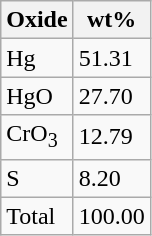<table class="wikitable">
<tr>
<th>Oxide</th>
<th>wt%</th>
</tr>
<tr>
<td>Hg</td>
<td>51.31</td>
</tr>
<tr>
<td>HgO</td>
<td>27.70</td>
</tr>
<tr>
<td>CrO<sub>3</sub></td>
<td>12.79</td>
</tr>
<tr>
<td>S</td>
<td>8.20</td>
</tr>
<tr>
<td>Total</td>
<td>100.00</td>
</tr>
</table>
